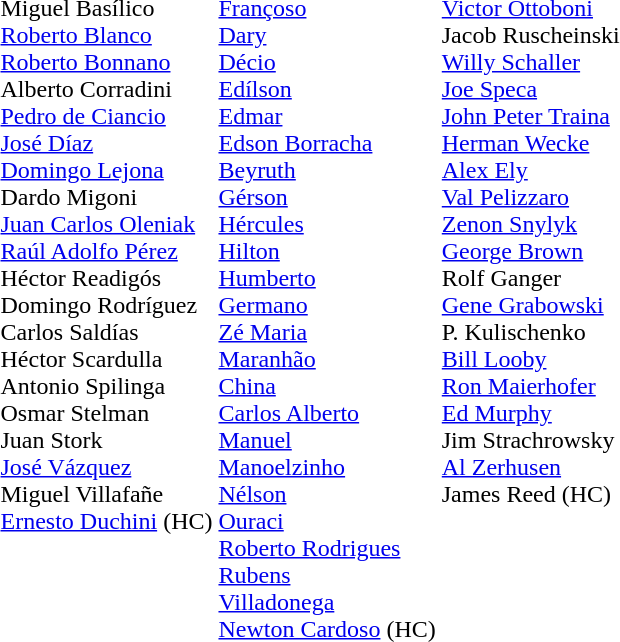<table>
<tr>
<td></td>
<td valign=top> <br><br>Miguel Basílico <br>
<a href='#'>Roberto Blanco</a><br>
<a href='#'>Roberto Bonnano</a><br>
Alberto Corradini <br>
<a href='#'>Pedro de Ciancio</a><br>
<a href='#'>José Díaz</a><br>
<a href='#'>Domingo Lejona</a><br>
Dardo Migoni <br>
<a href='#'>Juan Carlos Oleniak</a><br>
<a href='#'>Raúl Adolfo Pérez</a><br>
Héctor Readigós<br>
Domingo Rodríguez<br>
Carlos Saldías<br>
Héctor Scardulla<br>
Antonio Spilinga<br>
Osmar Stelman<br>
Juan Stork <br>
<a href='#'>José Vázquez</a><br>
Miguel Villafañe <br>
<a href='#'>Ernesto Duchini</a> (HC)<br></td>
<td valign=top><br><br><a href='#'>Françoso</a><br>
<a href='#'>Dary</a><br>
<a href='#'>Décio</a><br>
<a href='#'>Edílson</a><br>
<a href='#'>Edmar</a><br>
<a href='#'>Edson Borracha</a><br><a href='#'>Beyruth</a><br>
<a href='#'>Gérson</a><br>
<a href='#'>Hércules</a><br>
<a href='#'>Hilton</a><br>
<a href='#'>Humberto</a><br>
<a href='#'>Germano</a><br>
<a href='#'>Zé Maria</a><br>
<a href='#'>Maranhão</a><br>
<a href='#'>China</a><br>
<a href='#'>Carlos Alberto</a><br>
<a href='#'>Manuel</a><br>
<a href='#'>Manoelzinho</a><br>
<a href='#'>Nélson</a><br>
<a href='#'>Ouraci</a><br>
<a href='#'>Roberto Rodrigues</a><br>
<a href='#'>Rubens</a><br>
<a href='#'>Villadonega</a><br>
<a href='#'>Newton Cardoso</a> (HC)</td>
<td valign=top><br><br><a href='#'>Victor Ottoboni</a> <br>
Jacob Ruscheinski <br>
<a href='#'>Willy Schaller</a><br>
<a href='#'>Joe Speca</a><br>
<a href='#'>John Peter Traina</a><br>
<a href='#'>Herman Wecke</a><br>
<a href='#'>Alex Ely</a><br>
<a href='#'>Val Pelizzaro</a><br>
<a href='#'>Zenon Snylyk</a><br>
<a href='#'>George Brown</a><br>
Rolf Ganger <br>
<a href='#'>Gene Grabowski</a><br>
P. Kulischenko <br>
<a href='#'>Bill Looby</a><br>
<a href='#'>Ron Maierhofer</a><br>
<a href='#'>Ed Murphy</a><br>
Jim Strachrowsky <br>
<a href='#'>Al Zerhusen</a><br>
James Reed (HC)</td>
</tr>
</table>
